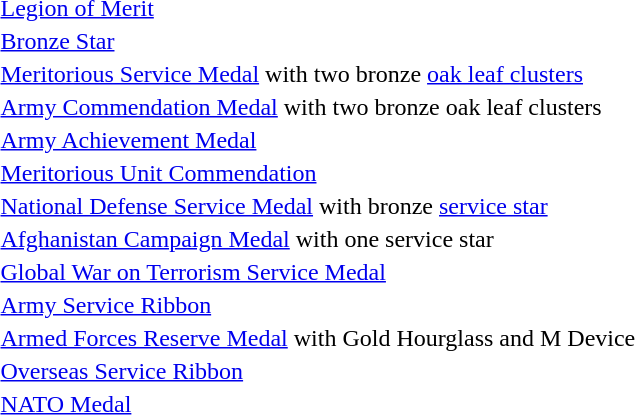<table>
<tr>
<td></td>
<td><a href='#'>Legion of Merit</a></td>
</tr>
<tr>
<td></td>
<td><a href='#'>Bronze Star</a></td>
</tr>
<tr>
<td></td>
<td><a href='#'>Meritorious Service Medal</a> with two bronze <a href='#'>oak leaf clusters</a></td>
</tr>
<tr>
<td></td>
<td><a href='#'>Army Commendation Medal</a> with two bronze oak leaf clusters</td>
</tr>
<tr>
<td></td>
<td><a href='#'>Army Achievement Medal</a></td>
</tr>
<tr>
<td></td>
<td><a href='#'>Meritorious Unit Commendation</a></td>
</tr>
<tr>
<td></td>
<td><a href='#'>National Defense Service Medal</a> with bronze <a href='#'>service star</a></td>
</tr>
<tr>
<td></td>
<td><a href='#'>Afghanistan Campaign Medal</a> with one service star</td>
</tr>
<tr>
<td></td>
<td><a href='#'>Global War on Terrorism Service Medal</a></td>
</tr>
<tr>
<td></td>
<td><a href='#'>Army Service Ribbon</a></td>
</tr>
<tr>
<td></td>
<td><a href='#'>Armed Forces Reserve Medal</a> with Gold Hourglass and M Device</td>
</tr>
<tr>
<td></td>
<td><a href='#'>Overseas Service Ribbon</a></td>
</tr>
<tr>
<td></td>
<td><a href='#'>NATO Medal</a></td>
</tr>
<tr>
</tr>
</table>
